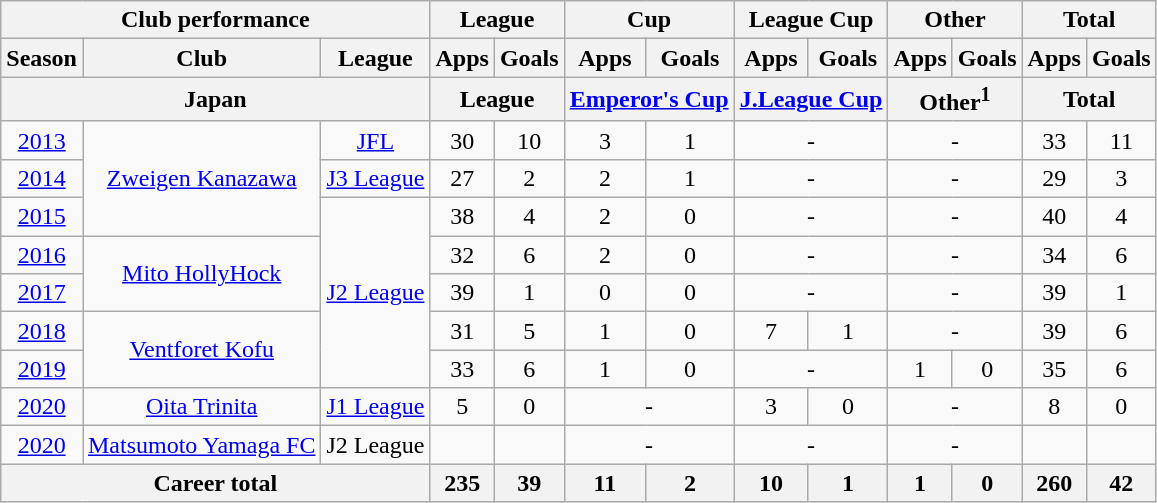<table class="wikitable" style="text-align:center">
<tr>
<th colspan=3>Club performance</th>
<th colspan=2>League</th>
<th colspan=2>Cup</th>
<th colspan=2>League Cup</th>
<th colspan=2>Other</th>
<th colspan=2>Total</th>
</tr>
<tr>
<th>Season</th>
<th>Club</th>
<th>League</th>
<th>Apps</th>
<th>Goals</th>
<th>Apps</th>
<th>Goals</th>
<th>Apps</th>
<th>Goals</th>
<th>Apps</th>
<th>Goals</th>
<th>Apps</th>
<th>Goals</th>
</tr>
<tr>
<th colspan=3>Japan</th>
<th colspan=2>League</th>
<th colspan=2><a href='#'>Emperor's Cup</a></th>
<th colspan=2><a href='#'>J.League Cup</a></th>
<th colspan=2>Other<sup>1</sup></th>
<th colspan=2>Total</th>
</tr>
<tr>
<td><a href='#'>2013</a></td>
<td rowspan="3"><a href='#'>Zweigen Kanazawa</a></td>
<td><a href='#'>JFL</a></td>
<td>30</td>
<td>10</td>
<td>3</td>
<td>1</td>
<td colspan=2>-</td>
<td colspan=2>-</td>
<td>33</td>
<td>11</td>
</tr>
<tr>
<td><a href='#'>2014</a></td>
<td><a href='#'>J3 League</a></td>
<td>27</td>
<td>2</td>
<td>2</td>
<td>1</td>
<td colspan=2>-</td>
<td colspan=2>-</td>
<td>29</td>
<td>3</td>
</tr>
<tr>
<td><a href='#'>2015</a></td>
<td rowspan="5"><a href='#'>J2 League</a></td>
<td>38</td>
<td>4</td>
<td>2</td>
<td>0</td>
<td colspan=2>-</td>
<td colspan=2>-</td>
<td>40</td>
<td>4</td>
</tr>
<tr>
<td><a href='#'>2016</a></td>
<td rowspan="2"><a href='#'>Mito HollyHock</a></td>
<td>32</td>
<td>6</td>
<td>2</td>
<td>0</td>
<td colspan=2>-</td>
<td colspan=2>-</td>
<td>34</td>
<td>6</td>
</tr>
<tr>
<td><a href='#'>2017</a></td>
<td>39</td>
<td>1</td>
<td>0</td>
<td>0</td>
<td colspan=2>-</td>
<td colspan=2>-</td>
<td>39</td>
<td>1</td>
</tr>
<tr>
<td><a href='#'>2018</a></td>
<td rowspan=2><a href='#'>Ventforet Kofu</a></td>
<td>31</td>
<td>5</td>
<td>1</td>
<td>0</td>
<td>7</td>
<td>1</td>
<td colspan=2>-</td>
<td>39</td>
<td>6</td>
</tr>
<tr>
<td><a href='#'>2019</a></td>
<td>33</td>
<td>6</td>
<td>1</td>
<td>0</td>
<td colspan=2>-</td>
<td>1</td>
<td>0</td>
<td>35</td>
<td>6</td>
</tr>
<tr>
<td><a href='#'>2020</a></td>
<td><a href='#'>Oita Trinita</a></td>
<td><a href='#'>J1 League</a></td>
<td>5</td>
<td>0</td>
<td colspan=2>-</td>
<td>3</td>
<td>0</td>
<td colspan=2>-</td>
<td>8</td>
<td>0</td>
</tr>
<tr>
<td><a href='#'>2020</a></td>
<td><a href='#'>Matsumoto Yamaga FC</a></td>
<td>J2 League</td>
<td></td>
<td></td>
<td colspan=2>-</td>
<td colspan=2>-</td>
<td colspan=2>-</td>
<td></td>
<td></td>
</tr>
<tr>
<th colspan=3>Career total</th>
<th>235</th>
<th>39</th>
<th>11</th>
<th>2</th>
<th>10</th>
<th>1</th>
<th>1</th>
<th>0</th>
<th>260</th>
<th>42</th>
</tr>
</table>
